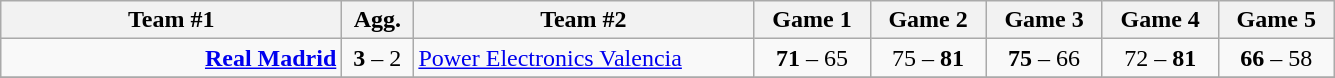<table class=wikitable style="text-align:center">
<tr>
<th width=220>Team #1</th>
<th width=40>Agg.</th>
<th width=220>Team #2</th>
<th width=70>Game 1</th>
<th width=70>Game 2</th>
<th width=70>Game 3</th>
<th width=70>Game 4</th>
<th width=70>Game 5</th>
</tr>
<tr>
<td align=right><strong><a href='#'>Real Madrid</a></strong> </td>
<td><strong>3</strong> – 2</td>
<td align=left> <a href='#'>Power Electronics Valencia</a></td>
<td><strong>71</strong> – 65</td>
<td>75 – <strong>81</strong></td>
<td><strong>75</strong> – 66</td>
<td>72 – <strong>81</strong></td>
<td><strong>66</strong> – 58</td>
</tr>
<tr>
</tr>
</table>
